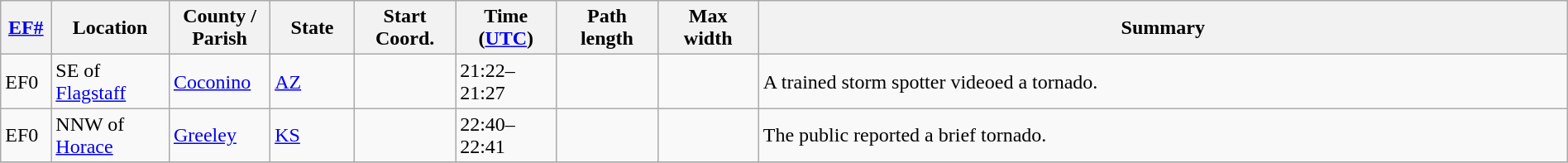<table class="wikitable sortable" style="width:100%;">
<tr>
<th scope="col" style="width:3%; text-align:center;"><a href='#'>EF#</a></th>
<th scope="col" style="width:7%; text-align:center;" class="unsortable">Location</th>
<th scope="col" style="width:6%; text-align:center;" class="unsortable">County / Parish</th>
<th scope="col" style="width:5%; text-align:center;">State</th>
<th scope="col" style="width:6%; text-align:center;">Start Coord.</th>
<th scope="col" style="width:6%; text-align:center;">Time (<a href='#'>UTC</a>)</th>
<th scope="col" style="width:6%; text-align:center;">Path length</th>
<th scope="col" style="width:6%; text-align:center;">Max width</th>
<th scope="col" class="unsortable" style="width:48%; text-align:center;">Summary</th>
</tr>
<tr>
<td bgcolor=>EF0</td>
<td>SE of <a href='#'>Flagstaff</a></td>
<td><a href='#'>Coconino</a></td>
<td><a href='#'>AZ</a></td>
<td></td>
<td>21:22–21:27</td>
<td></td>
<td></td>
<td>A trained storm spotter videoed a tornado.</td>
</tr>
<tr>
<td bgcolor=>EF0</td>
<td>NNW of <a href='#'>Horace</a></td>
<td><a href='#'>Greeley</a></td>
<td><a href='#'>KS</a></td>
<td></td>
<td>22:40–22:41</td>
<td></td>
<td></td>
<td>The public reported a brief tornado.</td>
</tr>
<tr>
</tr>
</table>
